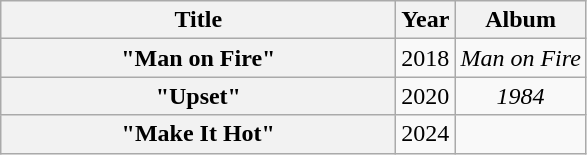<table class="wikitable plainrowheaders" style="text-align:center;">
<tr>
<th scope="col" rowspan="1" style="width:16em;">Title</th>
<th scope="col" rowspan="1" style="width:1em;">Year</th>
<th scope="col" rowspan="1">Album</th>
</tr>
<tr>
<th scope="row">"Man on Fire"<br></th>
<td>2018</td>
<td><em>Man on Fire</em></td>
</tr>
<tr>
<th scope="row">"Upset"<br></th>
<td>2020</td>
<td><em>1984</em></td>
</tr>
<tr>
<th scope="row">"Make It Hot"<br></th>
<td>2024</td>
<td></td>
</tr>
</table>
